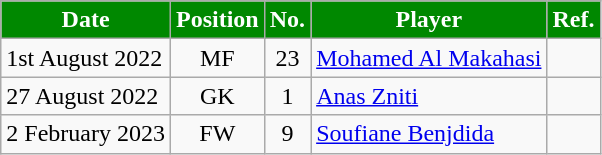<table class="wikitable plainrowheaders sortable">
<tr>
<th style="background:#008800; color:white;"><strong>Date</strong></th>
<th style="background:#008800; color:white;"><strong>Position</strong></th>
<th style="background:#008800; color:white;"><strong>No.</strong></th>
<th style="background:#008800; color:white;"><strong>Player</strong></th>
<th style="background:#008800; color:white;"><strong>Ref.</strong></th>
</tr>
<tr>
<td>1st August 2022</td>
<td style="text-align:center;">MF</td>
<td style="text-align:center;">23</td>
<td> <a href='#'>Mohamed Al Makahasi</a></td>
<td></td>
</tr>
<tr>
<td>27 August 2022</td>
<td style="text-align:center;">GK</td>
<td style="text-align:center;">1</td>
<td> <a href='#'>Anas Zniti</a></td>
<td></td>
</tr>
<tr>
<td>2 February 2023</td>
<td style="text-align:center;">FW</td>
<td style="text-align:center;">9</td>
<td> <a href='#'>Soufiane Benjdida</a></td>
<td></td>
</tr>
</table>
